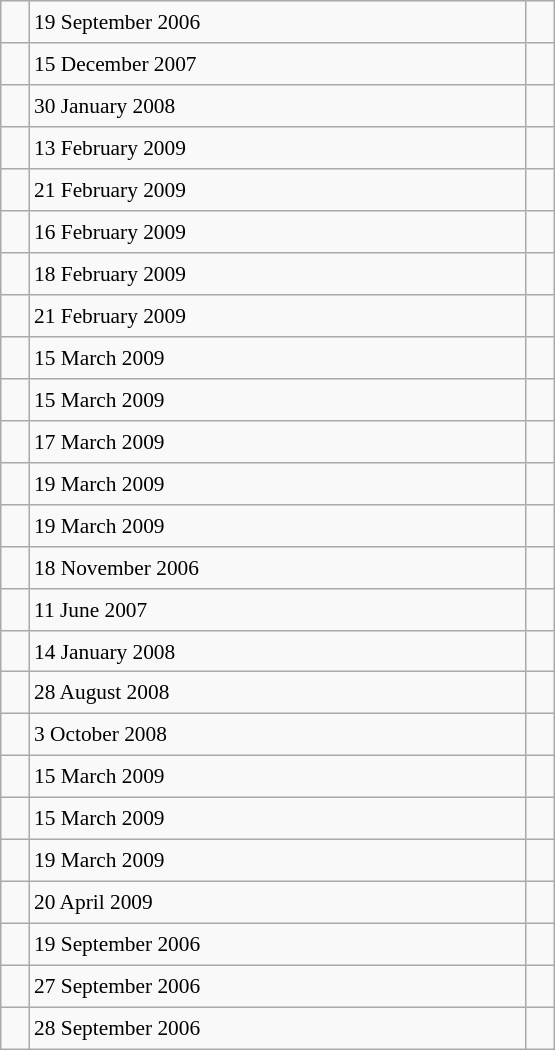<table class="wikitable" style="font-size: 89%; float: left; width: 26em; margin-right: 1em; height: 700px">
<tr>
<td></td>
<td>19 September 2006</td>
<td></td>
</tr>
<tr>
<td></td>
<td>15 December 2007</td>
<td></td>
</tr>
<tr>
<td></td>
<td>30 January 2008</td>
<td></td>
</tr>
<tr>
<td></td>
<td>13 February 2009</td>
<td></td>
</tr>
<tr>
<td></td>
<td>21 February 2009</td>
<td></td>
</tr>
<tr>
<td></td>
<td>16 February 2009</td>
<td></td>
</tr>
<tr>
<td></td>
<td>18 February 2009</td>
<td></td>
</tr>
<tr>
<td></td>
<td>21 February 2009</td>
<td></td>
</tr>
<tr>
<td></td>
<td>15 March 2009</td>
<td></td>
</tr>
<tr>
<td></td>
<td>15 March 2009</td>
<td></td>
</tr>
<tr>
<td></td>
<td>17 March 2009</td>
<td></td>
</tr>
<tr>
<td></td>
<td>19 March 2009</td>
<td></td>
</tr>
<tr>
<td></td>
<td>19 March 2009</td>
<td></td>
</tr>
<tr>
<td></td>
<td>18 November 2006</td>
<td></td>
</tr>
<tr>
<td></td>
<td>11 June 2007</td>
<td></td>
</tr>
<tr>
<td></td>
<td>14 January 2008</td>
<td></td>
</tr>
<tr>
<td></td>
<td>28 August 2008</td>
<td></td>
</tr>
<tr>
<td></td>
<td>3 October 2008</td>
<td></td>
</tr>
<tr>
<td></td>
<td>15 March 2009</td>
<td></td>
</tr>
<tr>
<td></td>
<td>15 March 2009</td>
<td></td>
</tr>
<tr>
<td></td>
<td>19 March 2009</td>
<td></td>
</tr>
<tr>
<td></td>
<td>20 April 2009</td>
<td></td>
</tr>
<tr>
<td></td>
<td>19 September 2006</td>
<td></td>
</tr>
<tr>
<td></td>
<td>27 September 2006</td>
<td></td>
</tr>
<tr>
<td></td>
<td>28 September 2006</td>
<td></td>
</tr>
</table>
